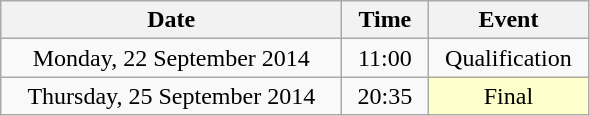<table class = "wikitable" style="text-align:center;">
<tr>
<th width=220>Date</th>
<th width=50>Time</th>
<th width=100>Event</th>
</tr>
<tr>
<td>Monday, 22 September 2014</td>
<td>11:00</td>
<td>Qualification</td>
</tr>
<tr>
<td>Thursday, 25 September 2014</td>
<td>20:35</td>
<td bgcolor=ffffcc>Final</td>
</tr>
</table>
